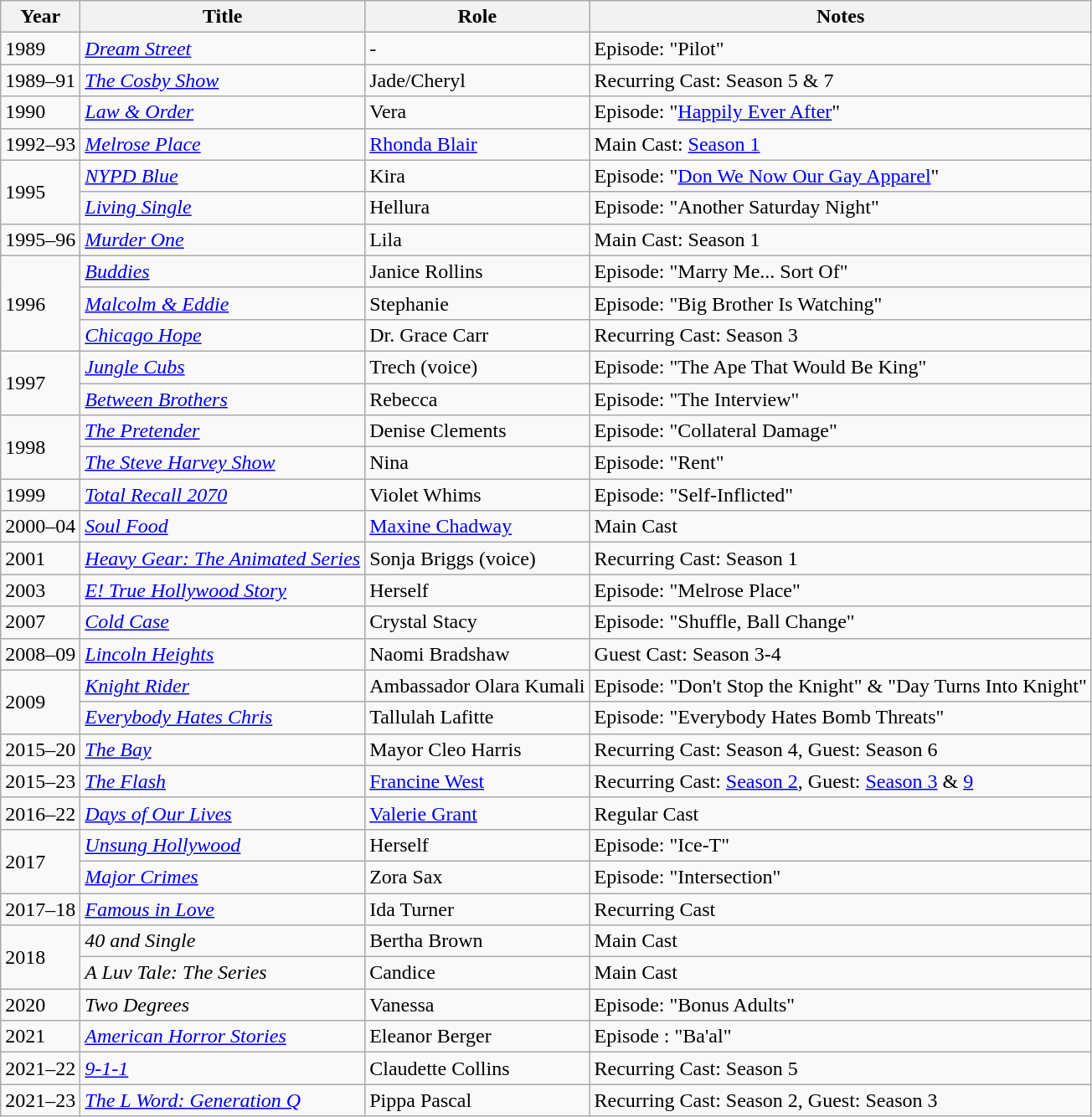<table class="wikitable sortable">
<tr>
<th>Year</th>
<th>Title</th>
<th>Role</th>
<th>Notes</th>
</tr>
<tr>
<td>1989</td>
<td><em><a href='#'>Dream Street</a></em></td>
<td>-</td>
<td>Episode: "Pilot"</td>
</tr>
<tr>
<td>1989–91</td>
<td><em><a href='#'>The Cosby Show</a></em></td>
<td>Jade/Cheryl</td>
<td>Recurring Cast: Season 5 & 7</td>
</tr>
<tr>
<td>1990</td>
<td><em><a href='#'>Law & Order</a></em></td>
<td>Vera</td>
<td>Episode: "<a href='#'>Happily Ever After</a>"</td>
</tr>
<tr>
<td>1992–93</td>
<td><em><a href='#'>Melrose Place</a></em></td>
<td><a href='#'>Rhonda Blair</a></td>
<td>Main Cast: <a href='#'>Season 1</a></td>
</tr>
<tr>
<td rowspan=2>1995</td>
<td><em><a href='#'>NYPD Blue</a></em></td>
<td>Kira</td>
<td>Episode: "<a href='#'>Don We Now Our Gay Apparel</a>"</td>
</tr>
<tr>
<td><em><a href='#'>Living Single</a></em></td>
<td>Hellura</td>
<td>Episode: "Another Saturday Night"</td>
</tr>
<tr>
<td>1995–96</td>
<td><em><a href='#'>Murder One</a></em></td>
<td>Lila</td>
<td>Main Cast: Season 1</td>
</tr>
<tr>
<td rowspan=3>1996</td>
<td><em><a href='#'>Buddies</a></em></td>
<td>Janice Rollins</td>
<td>Episode: "Marry Me... Sort Of"</td>
</tr>
<tr>
<td><em><a href='#'>Malcolm & Eddie</a></em></td>
<td>Stephanie</td>
<td>Episode: "Big Brother Is Watching"</td>
</tr>
<tr>
<td><em><a href='#'>Chicago Hope</a></em></td>
<td>Dr. Grace Carr</td>
<td>Recurring Cast: Season 3</td>
</tr>
<tr>
<td rowspan=2>1997</td>
<td><em><a href='#'>Jungle Cubs</a></em></td>
<td>Trech (voice)</td>
<td>Episode: "The Ape That Would Be King"</td>
</tr>
<tr>
<td><em><a href='#'>Between Brothers</a></em></td>
<td>Rebecca</td>
<td>Episode: "The Interview"</td>
</tr>
<tr>
<td rowspan=2>1998</td>
<td><em><a href='#'>The Pretender</a></em></td>
<td>Denise Clements</td>
<td>Episode: "Collateral Damage"</td>
</tr>
<tr>
<td><em><a href='#'>The Steve Harvey Show</a></em></td>
<td>Nina</td>
<td>Episode: "Rent"</td>
</tr>
<tr>
<td>1999</td>
<td><em><a href='#'>Total Recall 2070</a></em></td>
<td>Violet Whims</td>
<td>Episode: "Self-Inflicted"</td>
</tr>
<tr>
<td>2000–04</td>
<td><em><a href='#'>Soul Food</a></em></td>
<td><a href='#'>Maxine Chadway</a></td>
<td>Main Cast</td>
</tr>
<tr>
<td>2001</td>
<td><em><a href='#'>Heavy Gear: The Animated Series</a></em></td>
<td>Sonja Briggs (voice)</td>
<td>Recurring Cast: Season 1</td>
</tr>
<tr>
<td>2003</td>
<td><em><a href='#'>E! True Hollywood Story</a></em></td>
<td>Herself</td>
<td>Episode: "Melrose Place"</td>
</tr>
<tr>
<td>2007</td>
<td><em><a href='#'>Cold Case</a></em></td>
<td>Crystal Stacy</td>
<td>Episode: "Shuffle, Ball Change"</td>
</tr>
<tr>
<td>2008–09</td>
<td><em><a href='#'>Lincoln Heights</a></em></td>
<td>Naomi Bradshaw</td>
<td>Guest Cast: Season 3-4</td>
</tr>
<tr>
<td rowspan=2>2009</td>
<td><em><a href='#'>Knight Rider</a></em></td>
<td>Ambassador Olara Kumali</td>
<td>Episode: "Don't Stop the Knight" & "Day Turns Into Knight"</td>
</tr>
<tr>
<td><em><a href='#'>Everybody Hates Chris</a></em></td>
<td>Tallulah Lafitte</td>
<td>Episode: "Everybody Hates Bomb Threats"</td>
</tr>
<tr>
<td>2015–20</td>
<td><em><a href='#'>The Bay</a></em></td>
<td>Mayor Cleo Harris</td>
<td>Recurring Cast: Season 4, Guest: Season 6</td>
</tr>
<tr>
<td>2015–23</td>
<td><em><a href='#'>The Flash</a></em></td>
<td><a href='#'>Francine West</a></td>
<td>Recurring Cast: <a href='#'>Season 2</a>, Guest: <a href='#'>Season 3</a> & <a href='#'>9</a></td>
</tr>
<tr>
<td>2016–22</td>
<td><em><a href='#'>Days of Our Lives</a></em></td>
<td><a href='#'>Valerie Grant</a></td>
<td>Regular Cast</td>
</tr>
<tr>
<td rowspan=2>2017</td>
<td><em><a href='#'>Unsung Hollywood</a></em></td>
<td>Herself</td>
<td>Episode: "Ice-T"</td>
</tr>
<tr>
<td><em><a href='#'>Major Crimes</a></em></td>
<td>Zora Sax</td>
<td>Episode: "Intersection"</td>
</tr>
<tr>
<td>2017–18</td>
<td><em><a href='#'>Famous in Love</a></em></td>
<td>Ida Turner</td>
<td>Recurring Cast</td>
</tr>
<tr>
<td rowspan=2>2018</td>
<td><em>40 and Single</em></td>
<td>Bertha Brown</td>
<td>Main Cast</td>
</tr>
<tr>
<td><em>A Luv Tale: The Series</em></td>
<td>Candice</td>
<td>Main Cast</td>
</tr>
<tr>
<td>2020</td>
<td><em>Two Degrees</em></td>
<td>Vanessa</td>
<td>Episode: "Bonus Adults"</td>
</tr>
<tr>
<td>2021</td>
<td><em><a href='#'>American Horror Stories</a></em></td>
<td>Eleanor Berger</td>
<td>Episode : "Ba'al"</td>
</tr>
<tr>
<td>2021–22</td>
<td><a href='#'><em>9-1-1</em></a></td>
<td>Claudette Collins</td>
<td>Recurring Cast: Season 5</td>
</tr>
<tr>
<td>2021–23</td>
<td><em><a href='#'>The L Word: Generation Q</a></em></td>
<td>Pippa Pascal</td>
<td>Recurring Cast: Season 2, Guest: Season 3</td>
</tr>
</table>
